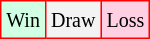<table class="wikitable">
<tr>
<td style="background-color: #d0ffe3; border:1px solid red;"><small>Win</small></td>
<td style="background-color: #f3f3f3; border:1px solid red;"><small>Draw</small></td>
<td style="background-color: #ffd0e3; border:1px solid red;"><small>Loss</small></td>
</tr>
</table>
